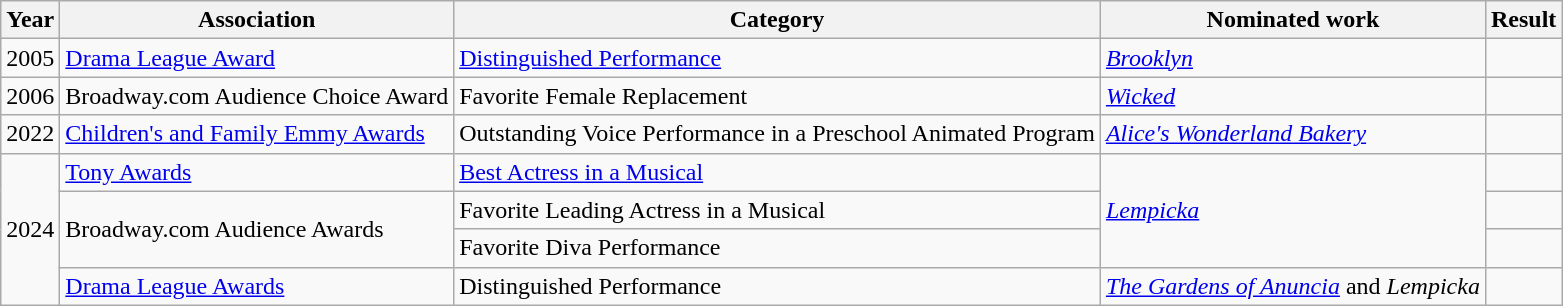<table class="wikitable sortable">
<tr>
<th>Year</th>
<th>Association</th>
<th>Category</th>
<th>Nominated work</th>
<th>Result</th>
</tr>
<tr>
<td>2005</td>
<td><a href='#'>Drama League Award</a></td>
<td><a href='#'>Distinguished Performance</a></td>
<td><em><a href='#'>Brooklyn</a></em></td>
<td></td>
</tr>
<tr>
<td>2006</td>
<td>Broadway.com Audience Choice Award</td>
<td>Favorite Female Replacement</td>
<td><em><a href='#'>Wicked</a></em></td>
<td></td>
</tr>
<tr>
<td>2022</td>
<td><a href='#'>Children's and Family Emmy Awards</a></td>
<td>Outstanding Voice Performance in a Preschool Animated Program</td>
<td><em><a href='#'>Alice's Wonderland Bakery</a></em></td>
<td></td>
</tr>
<tr>
<td rowspan="4">2024</td>
<td><a href='#'>Tony Awards</a></td>
<td><a href='#'>Best Actress in a Musical</a></td>
<td rowspan="3"><em><a href='#'>Lempicka</a></em></td>
<td></td>
</tr>
<tr>
<td rowspan="2">Broadway.com Audience Awards</td>
<td>Favorite Leading Actress in a Musical</td>
<td></td>
</tr>
<tr>
<td>Favorite Diva Performance</td>
<td></td>
</tr>
<tr>
<td><a href='#'>Drama League Awards</a></td>
<td>Distinguished Performance</td>
<td><em><a href='#'>The Gardens of Anuncia</a></em> and <em>Lempicka</em></td>
<td></td>
</tr>
</table>
